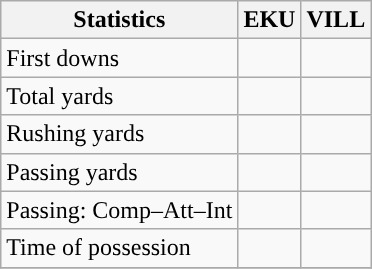<table class="wikitable" style="float: left;">
<tr>
<th>Statistics</th>
<th>EKU</th>
<th>VILL</th>
</tr>
<tr>
<td>First downs</td>
<td></td>
<td></td>
</tr>
<tr>
<td>Total yards</td>
<td></td>
<td></td>
</tr>
<tr>
<td>Rushing yards</td>
<td></td>
<td></td>
</tr>
<tr>
<td>Passing yards</td>
<td></td>
<td></td>
</tr>
<tr>
<td>Passing: Comp–Att–Int</td>
<td></td>
<td></td>
</tr>
<tr>
<td>Time of possession</td>
<td></td>
<td></td>
</tr>
<tr>
</tr>
</table>
